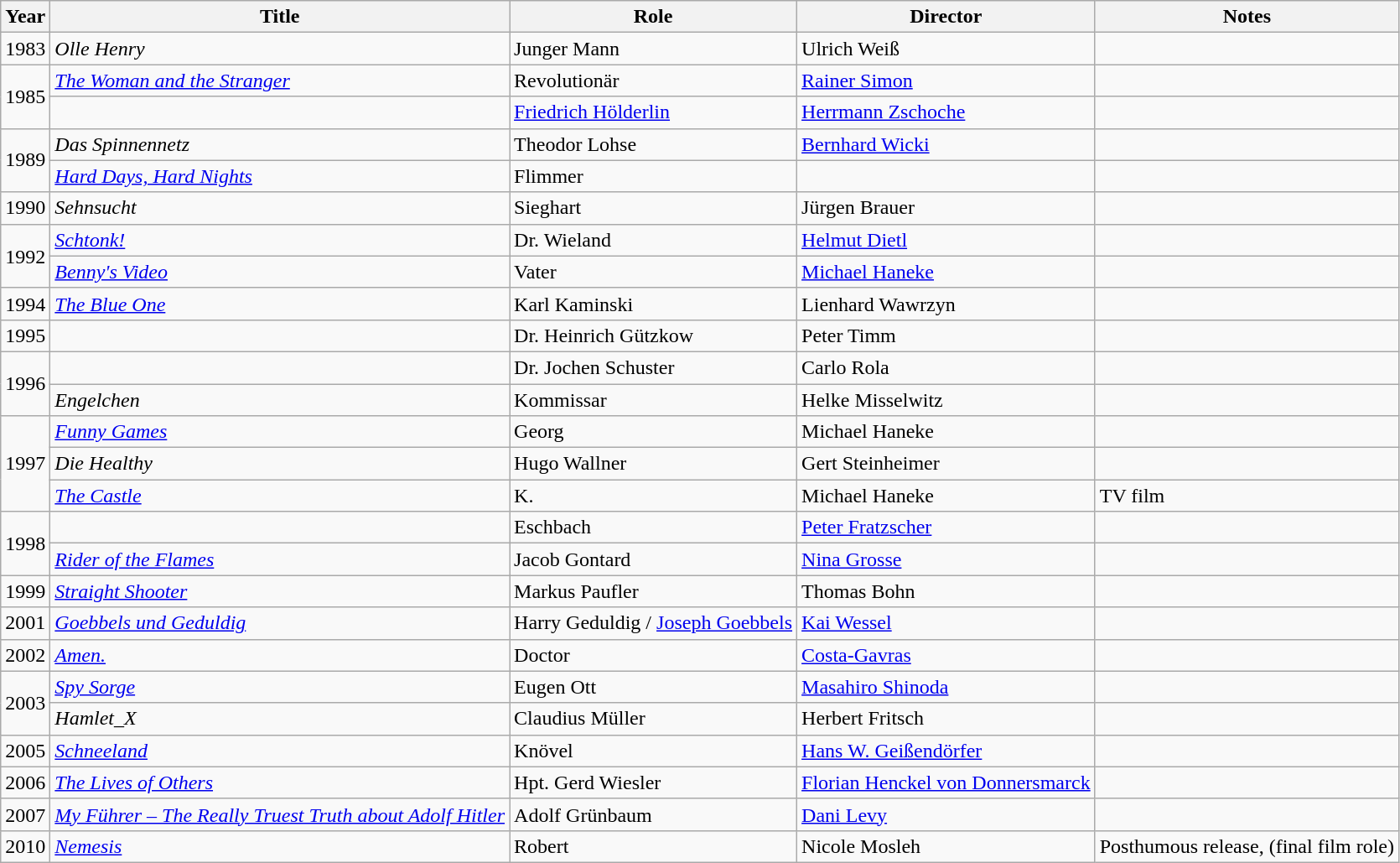<table class="wikitable sortable">
<tr>
<th>Year</th>
<th>Title</th>
<th>Role</th>
<th>Director</th>
<th class="unsortable">Notes</th>
</tr>
<tr>
<td>1983</td>
<td><em>Olle Henry</em></td>
<td>Junger Mann</td>
<td>Ulrich Weiß</td>
<td></td>
</tr>
<tr>
<td rowspan=2>1985</td>
<td><em><a href='#'>The Woman and the Stranger</a></em></td>
<td>Revolutionär</td>
<td><a href='#'>Rainer Simon</a></td>
<td></td>
</tr>
<tr>
<td><em></em></td>
<td><a href='#'>Friedrich Hölderlin</a></td>
<td><a href='#'>Herrmann Zschoche</a></td>
<td></td>
</tr>
<tr>
<td rowspan=2>1989</td>
<td><em>Das Spinnennetz</em></td>
<td>Theodor Lohse</td>
<td><a href='#'>Bernhard Wicki</a></td>
<td></td>
</tr>
<tr>
<td><em><a href='#'>Hard Days, Hard Nights</a></em></td>
<td>Flimmer</td>
<td></td>
<td></td>
</tr>
<tr>
<td>1990</td>
<td><em>Sehnsucht</em></td>
<td>Sieghart</td>
<td>Jürgen Brauer</td>
<td></td>
</tr>
<tr>
<td rowspan=2>1992</td>
<td><em><a href='#'>Schtonk!</a></em></td>
<td>Dr. Wieland</td>
<td><a href='#'>Helmut Dietl</a></td>
<td></td>
</tr>
<tr>
<td><em><a href='#'>Benny's Video</a></em></td>
<td>Vater</td>
<td><a href='#'>Michael Haneke</a></td>
<td></td>
</tr>
<tr>
<td>1994</td>
<td><em><a href='#'>The Blue One</a></em></td>
<td>Karl Kaminski</td>
<td>Lienhard Wawrzyn</td>
<td></td>
</tr>
<tr>
<td>1995</td>
<td><em></em></td>
<td>Dr. Heinrich Gützkow</td>
<td>Peter Timm</td>
<td></td>
</tr>
<tr>
<td rowspan=2>1996</td>
<td><em></em></td>
<td>Dr. Jochen Schuster</td>
<td>Carlo Rola</td>
<td></td>
</tr>
<tr>
<td><em>Engelchen</em></td>
<td>Kommissar</td>
<td>Helke Misselwitz</td>
<td></td>
</tr>
<tr>
<td rowspan=3>1997</td>
<td><em><a href='#'>Funny Games</a></em></td>
<td>Georg</td>
<td>Michael Haneke</td>
<td></td>
</tr>
<tr>
<td><em>Die Healthy</em></td>
<td>Hugo Wallner</td>
<td>Gert Steinheimer</td>
<td></td>
</tr>
<tr>
<td><em><a href='#'>The Castle</a></em></td>
<td>K.</td>
<td>Michael Haneke</td>
<td>TV film</td>
</tr>
<tr>
<td rowspan=2>1998</td>
<td><em></em></td>
<td>Eschbach</td>
<td><a href='#'>Peter Fratzscher</a></td>
<td></td>
</tr>
<tr>
<td><em><a href='#'>Rider of the Flames</a></em></td>
<td>Jacob Gontard</td>
<td><a href='#'>Nina Grosse</a></td>
<td></td>
</tr>
<tr>
<td>1999</td>
<td><em><a href='#'>Straight Shooter</a></em></td>
<td>Markus Paufler</td>
<td>Thomas Bohn</td>
<td></td>
</tr>
<tr>
<td>2001</td>
<td><em><a href='#'>Goebbels und Geduldig</a></em></td>
<td>Harry Geduldig / <a href='#'>Joseph Goebbels</a></td>
<td><a href='#'>Kai Wessel</a></td>
<td></td>
</tr>
<tr>
<td>2002</td>
<td><em><a href='#'>Amen.</a></em></td>
<td>Doctor</td>
<td><a href='#'>Costa-Gavras</a></td>
<td></td>
</tr>
<tr>
<td rowspan=2>2003</td>
<td><em><a href='#'>Spy Sorge</a></em></td>
<td>Eugen Ott</td>
<td><a href='#'>Masahiro Shinoda</a></td>
<td></td>
</tr>
<tr>
<td><em>Hamlet_X</em></td>
<td>Claudius Müller</td>
<td>Herbert Fritsch</td>
<td></td>
</tr>
<tr>
<td>2005</td>
<td><em><a href='#'>Schneeland</a></em></td>
<td>Knövel</td>
<td><a href='#'>Hans W. Geißendörfer</a></td>
<td></td>
</tr>
<tr>
<td>2006</td>
<td><em><a href='#'>The Lives of Others</a></em></td>
<td>Hpt. Gerd Wiesler</td>
<td><a href='#'>Florian Henckel von Donnersmarck</a></td>
<td></td>
</tr>
<tr>
<td>2007</td>
<td><em><a href='#'>My Führer – The Really Truest Truth about Adolf Hitler</a></em></td>
<td>Adolf Grünbaum</td>
<td><a href='#'>Dani Levy</a></td>
<td></td>
</tr>
<tr>
<td>2010</td>
<td><em><a href='#'>Nemesis</a></em></td>
<td>Robert</td>
<td>Nicole Mosleh</td>
<td>Posthumous release, (final film role)</td>
</tr>
</table>
